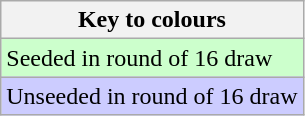<table class="wikitable">
<tr>
<th>Key to colours</th>
</tr>
<tr bgcolor="#ccffcc">
<td>Seeded in round of 16 draw</td>
</tr>
<tr bgcolor="#ccccff">
<td>Unseeded in round of 16 draw</td>
</tr>
</table>
